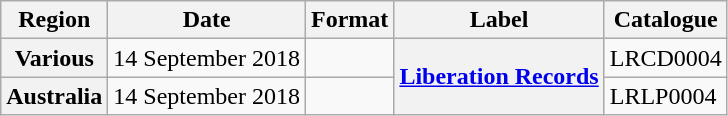<table class="wikitable plainrowheaders">
<tr>
<th scope="col">Region</th>
<th scope="col">Date</th>
<th scope="col">Format</th>
<th scope="col">Label</th>
<th scope="col">Catalogue</th>
</tr>
<tr>
<th scope="row" rowspan="1">Various</th>
<td>14 September 2018</td>
<td></td>
<th scope="row" rowspan="2"><a href='#'>Liberation Records</a></th>
<td>LRCD0004</td>
</tr>
<tr>
<th scope="row" rowspan="1">Australia</th>
<td>14 September 2018</td>
<td></td>
<td>LRLP0004</td>
</tr>
</table>
